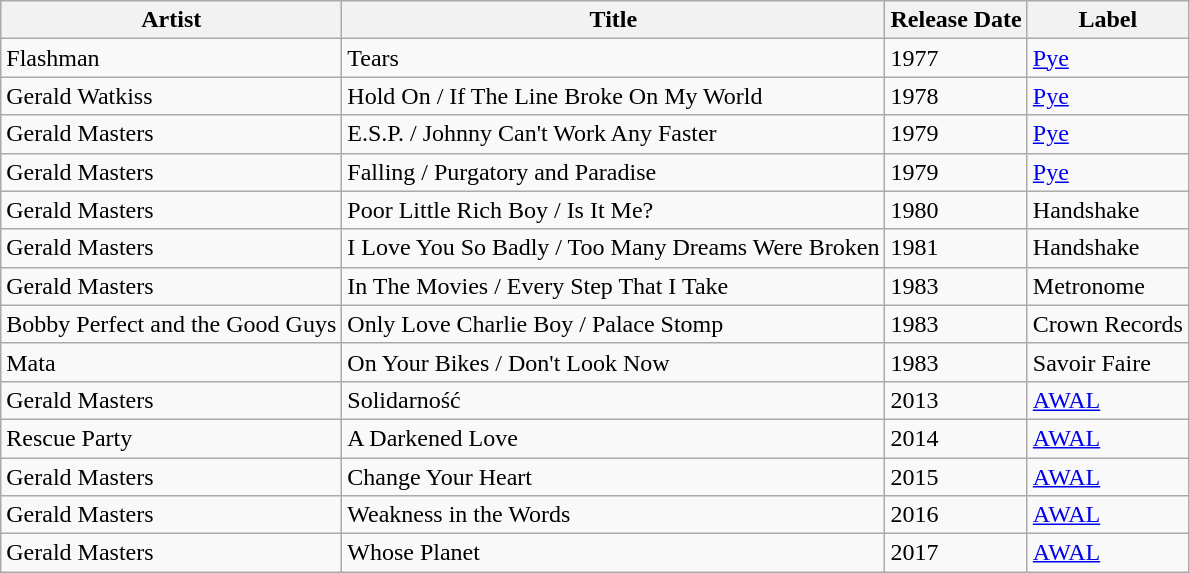<table class="wikitable">
<tr>
<th>Artist</th>
<th>Title</th>
<th>Release Date</th>
<th>Label</th>
</tr>
<tr>
<td>Flashman</td>
<td>Tears</td>
<td>1977</td>
<td><a href='#'>Pye</a></td>
</tr>
<tr>
<td>Gerald Watkiss</td>
<td>Hold On / If The Line Broke On My World</td>
<td>1978</td>
<td><a href='#'>Pye</a></td>
</tr>
<tr>
<td>Gerald Masters</td>
<td>E.S.P. / Johnny Can't Work Any Faster</td>
<td>1979</td>
<td><a href='#'>Pye</a></td>
</tr>
<tr>
<td>Gerald Masters</td>
<td>Falling / Purgatory and Paradise</td>
<td>1979</td>
<td><a href='#'>Pye</a></td>
</tr>
<tr>
<td>Gerald Masters</td>
<td>Poor Little Rich Boy / Is It Me?</td>
<td>1980</td>
<td>Handshake</td>
</tr>
<tr>
<td>Gerald Masters</td>
<td>I Love You So Badly / Too Many Dreams Were Broken</td>
<td>1981</td>
<td>Handshake</td>
</tr>
<tr>
<td>Gerald Masters</td>
<td>In The Movies / Every Step That I Take</td>
<td>1983</td>
<td>Metronome</td>
</tr>
<tr>
<td>Bobby Perfect and the Good Guys</td>
<td>Only Love Charlie Boy / Palace Stomp</td>
<td>1983</td>
<td>Crown Records</td>
</tr>
<tr>
<td>Mata</td>
<td>On Your Bikes / Don't Look Now</td>
<td>1983</td>
<td>Savoir Faire</td>
</tr>
<tr>
<td>Gerald Masters</td>
<td>Solidarność</td>
<td>2013</td>
<td><a href='#'>AWAL</a></td>
</tr>
<tr>
<td>Rescue Party</td>
<td>A Darkened Love</td>
<td>2014</td>
<td><a href='#'>AWAL</a></td>
</tr>
<tr>
<td>Gerald Masters</td>
<td>Change Your Heart</td>
<td>2015</td>
<td><a href='#'>AWAL</a></td>
</tr>
<tr>
<td>Gerald Masters</td>
<td>Weakness in the Words</td>
<td>2016</td>
<td><a href='#'>AWAL</a></td>
</tr>
<tr>
<td>Gerald Masters</td>
<td>Whose Planet</td>
<td>2017</td>
<td><a href='#'>AWAL</a></td>
</tr>
</table>
